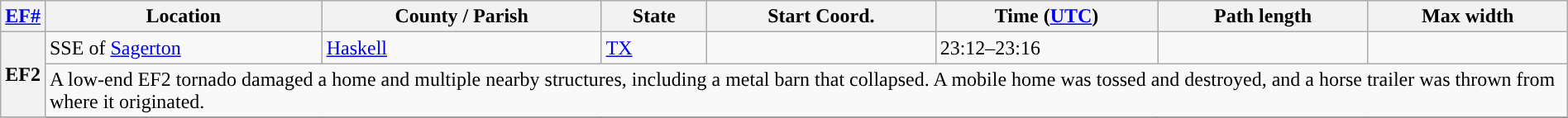<table class="wikitable sortable" style="width:100%;">
<tr>
<th scope="col" width="2%" align="center"><a href='#'>EF#</a></th>
<th scope="col" align="center" class="unsortable">Location</th>
<th scope="col" align="center" class="unsortable">County / Parish</th>
<th scope="col" align="center">State</th>
<th scope="col" align="center">Start Coord.</th>
<th scope="col" align="center">Time (<a href='#'>UTC</a>)</th>
<th scope="col" align="center">Path length</th>
<th scope="col" align="center">Max width</th>
</tr>
<tr>
<th scope="row" rowspan="2" style="background-color:#">EF2</th>
<td>SSE of <a href='#'>Sagerton</a></td>
<td><a href='#'>Haskell</a></td>
<td><a href='#'>TX</a></td>
<td></td>
<td>23:12–23:16</td>
<td></td>
<td></td>
</tr>
<tr class="expand-child">
<td colspan="8" style=" border-bottom: 1px solid black;">A low-end EF2 tornado damaged a home and multiple nearby structures, including a metal barn that collapsed. A mobile home was tossed  and destroyed, and a horse trailer was thrown  from where it originated.</td>
</tr>
<tr>
</tr>
</table>
